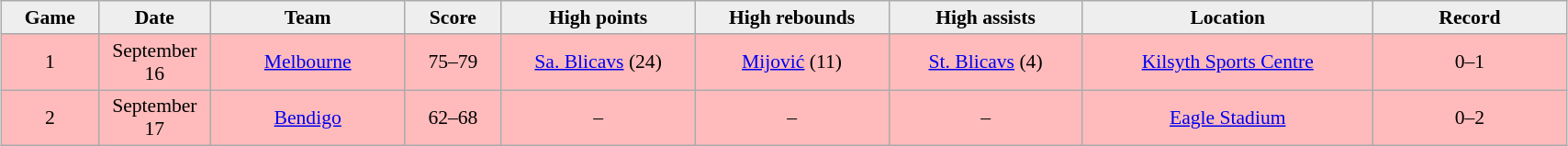<table class="wikitable" style="font-size:90%; text-align: center; width: 90%; margin:1em auto;autocollapse">
<tr>
<th style="background:#eee; width: 5%;">Game</th>
<th style="background:#eee; width: 5%;">Date</th>
<th style="background:#eee; width: 10%;">Team</th>
<th style="background:#eee; width: 5%;">Score</th>
<th style="background:#eee; width: 10%;">High points</th>
<th style="background:#eee; width: 10%;">High rebounds</th>
<th style="background:#eee; width: 10%;">High assists</th>
<th style="background:#eee; width: 15%;">Location</th>
<th style="background:#eee; width: 10%;">Record</th>
</tr>
<tr style= "background:#fbb;">
<td>1</td>
<td>September <br> 16</td>
<td><a href='#'>Melbourne</a></td>
<td>75–79</td>
<td><a href='#'>Sa. Blicavs</a> (24)</td>
<td><a href='#'>Mijović</a> (11)</td>
<td><a href='#'>St. Blicavs</a> (4)</td>
<td><a href='#'>Kilsyth Sports Centre</a></td>
<td>0–1</td>
</tr>
<tr style= "background:#fbb;">
<td>2</td>
<td>September <br> 17</td>
<td><a href='#'>Bendigo</a></td>
<td>62–68</td>
<td>–</td>
<td>–</td>
<td>–</td>
<td><a href='#'>Eagle Stadium</a></td>
<td>0–2</td>
</tr>
</table>
